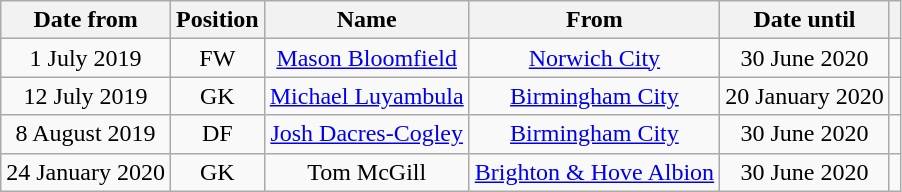<table class="wikitable" style="text-align:center">
<tr>
<th>Date from</th>
<th>Position</th>
<th>Name</th>
<th>From</th>
<th>Date until</th>
<th></th>
</tr>
<tr>
<td>1 July 2019</td>
<td>FW</td>
<td><a href='#'>Mason Bloomfield</a></td>
<td><a href='#'>Norwich City</a></td>
<td>30 June 2020</td>
<td></td>
</tr>
<tr>
<td>12 July 2019</td>
<td>GK</td>
<td><a href='#'>Michael Luyambula</a></td>
<td><a href='#'>Birmingham City</a></td>
<td>20 January 2020</td>
<td></td>
</tr>
<tr>
<td>8 August 2019</td>
<td>DF</td>
<td><a href='#'>Josh Dacres-Cogley</a></td>
<td><a href='#'>Birmingham City</a></td>
<td>30 June 2020</td>
<td></td>
</tr>
<tr>
<td>24 January 2020</td>
<td>GK</td>
<td>Tom McGill</td>
<td><a href='#'>Brighton & Hove Albion</a></td>
<td>30 June 2020</td>
<td></td>
</tr>
</table>
